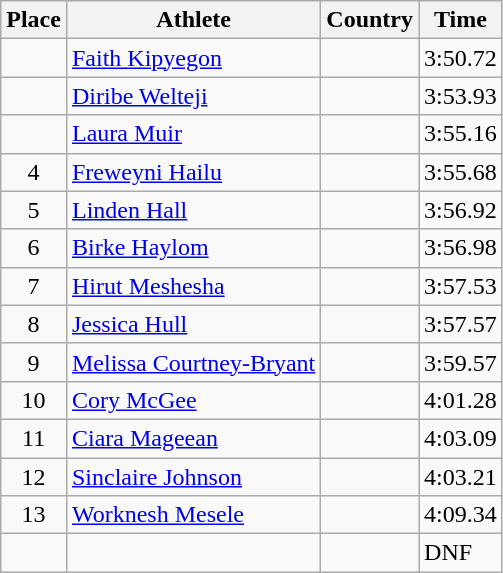<table class="wikitable">
<tr>
<th>Place</th>
<th>Athlete</th>
<th>Country</th>
<th>Time</th>
</tr>
<tr>
<td align=center></td>
<td><a href='#'>Faith Kipyegon</a></td>
<td></td>
<td>3:50.72</td>
</tr>
<tr>
<td align=center></td>
<td><a href='#'>Diribe Welteji</a></td>
<td></td>
<td>3:53.93</td>
</tr>
<tr>
<td align=center></td>
<td><a href='#'>Laura Muir</a></td>
<td></td>
<td>3:55.16</td>
</tr>
<tr>
<td align=center>4</td>
<td><a href='#'>Freweyni Hailu</a></td>
<td></td>
<td>3:55.68</td>
</tr>
<tr>
<td align=center>5</td>
<td><a href='#'>Linden Hall</a></td>
<td></td>
<td>3:56.92</td>
</tr>
<tr>
<td align=center>6</td>
<td><a href='#'>Birke Haylom</a></td>
<td></td>
<td>3:56.98</td>
</tr>
<tr>
<td align=center>7</td>
<td><a href='#'>Hirut Meshesha</a></td>
<td></td>
<td>3:57.53</td>
</tr>
<tr>
<td align=center>8</td>
<td><a href='#'>Jessica Hull</a></td>
<td></td>
<td>3:57.57</td>
</tr>
<tr>
<td align=center>9</td>
<td><a href='#'>Melissa Courtney-Bryant</a></td>
<td></td>
<td>3:59.57</td>
</tr>
<tr>
<td align=center>10</td>
<td><a href='#'>Cory McGee</a></td>
<td></td>
<td>4:01.28</td>
</tr>
<tr>
<td align=center>11</td>
<td><a href='#'>Ciara Mageean</a></td>
<td></td>
<td>4:03.09</td>
</tr>
<tr>
<td align=center>12</td>
<td><a href='#'>Sinclaire Johnson</a></td>
<td></td>
<td>4:03.21</td>
</tr>
<tr>
<td align=center>13</td>
<td><a href='#'>Worknesh Mesele</a></td>
<td></td>
<td>4:09.34</td>
</tr>
<tr>
<td align=center></td>
<td></td>
<td></td>
<td>DNF</td>
</tr>
</table>
